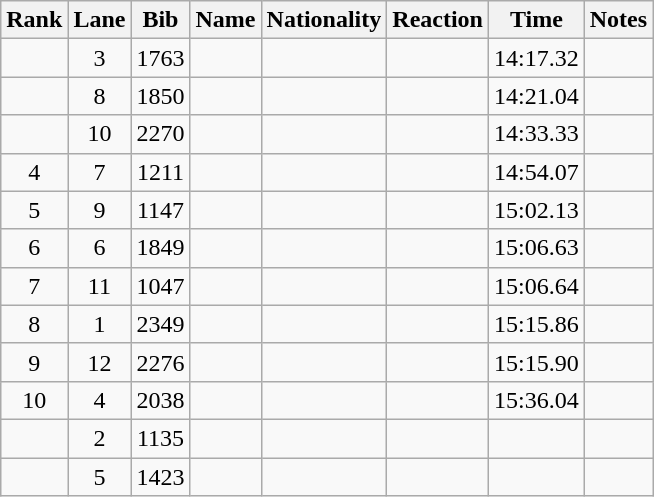<table class="wikitable sortable" style="text-align:center">
<tr>
<th>Rank</th>
<th>Lane</th>
<th>Bib</th>
<th>Name</th>
<th>Nationality</th>
<th>Reaction</th>
<th>Time</th>
<th>Notes</th>
</tr>
<tr>
<td></td>
<td>3</td>
<td>1763</td>
<td align=left></td>
<td align=left></td>
<td></td>
<td>14:17.32</td>
<td></td>
</tr>
<tr>
<td></td>
<td>8</td>
<td>1850</td>
<td align=left></td>
<td align=left></td>
<td></td>
<td>14:21.04</td>
<td></td>
</tr>
<tr>
<td></td>
<td>10</td>
<td>2270</td>
<td align=left></td>
<td align=left></td>
<td></td>
<td>14:33.33</td>
<td></td>
</tr>
<tr>
<td>4</td>
<td>7</td>
<td>1211</td>
<td align=left></td>
<td align=left></td>
<td></td>
<td>14:54.07</td>
<td></td>
</tr>
<tr>
<td>5</td>
<td>9</td>
<td>1147</td>
<td align=left></td>
<td align=left></td>
<td></td>
<td>15:02.13</td>
<td></td>
</tr>
<tr>
<td>6</td>
<td>6</td>
<td>1849</td>
<td align=left></td>
<td align=left></td>
<td></td>
<td>15:06.63</td>
<td></td>
</tr>
<tr>
<td>7</td>
<td>11</td>
<td>1047</td>
<td align=left></td>
<td align=left></td>
<td></td>
<td>15:06.64</td>
<td></td>
</tr>
<tr>
<td>8</td>
<td>1</td>
<td>2349</td>
<td align=left></td>
<td align=left></td>
<td></td>
<td>15:15.86</td>
<td></td>
</tr>
<tr>
<td>9</td>
<td>12</td>
<td>2276</td>
<td align=left></td>
<td align=left></td>
<td></td>
<td>15:15.90</td>
<td></td>
</tr>
<tr>
<td>10</td>
<td>4</td>
<td>2038</td>
<td align=left></td>
<td align=left></td>
<td></td>
<td>15:36.04</td>
<td></td>
</tr>
<tr>
<td></td>
<td>2</td>
<td>1135</td>
<td align=left></td>
<td align=left></td>
<td></td>
<td></td>
<td><strong></strong></td>
</tr>
<tr>
<td></td>
<td>5</td>
<td>1423</td>
<td align=left></td>
<td align=left></td>
<td></td>
<td></td>
<td><strong></strong></td>
</tr>
</table>
